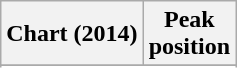<table class="wikitable sortable plainrowheaders">
<tr>
<th scope="col">Chart (2014)</th>
<th scope="col">Peak<br>position</th>
</tr>
<tr>
</tr>
<tr>
</tr>
<tr>
</tr>
<tr>
</tr>
<tr>
</tr>
</table>
